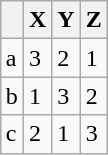<table class="wikitable" style="float:right; margin-left: 10px;">
<tr>
<th></th>
<th>X</th>
<th>Y</th>
<th>Z</th>
</tr>
<tr>
<td>a</td>
<td>3</td>
<td>2</td>
<td>1</td>
</tr>
<tr>
<td>b</td>
<td>1</td>
<td>3</td>
<td>2</td>
</tr>
<tr>
<td>c</td>
<td>2</td>
<td>1</td>
<td>3</td>
</tr>
</table>
